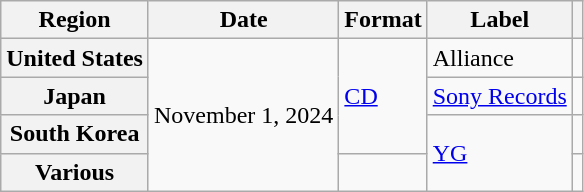<table class="wikitable plainrowheaders">
<tr>
<th scope="col">Region</th>
<th scope="col">Date</th>
<th scope="col">Format</th>
<th scope="col">Label</th>
<th scope="col"></th>
</tr>
<tr>
<th scope="row">United States</th>
<td rowspan="4">November 1, 2024</td>
<td rowspan="3"><a href='#'>CD</a></td>
<td>Alliance</td>
<td style="text-align:center"></td>
</tr>
<tr>
<th scope="row">Japan</th>
<td><a href='#'>Sony Records</a></td>
<td style="text-align:center"></td>
</tr>
<tr>
<th scope="row">South Korea</th>
<td rowspan="2"><a href='#'>YG</a></td>
<td style="text-align:center"></td>
</tr>
<tr>
<th scope="row">Various </th>
<td></td>
<td style="text-align:center"></td>
</tr>
</table>
